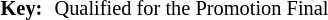<table style="font-size: 85%;">
<tr>
<td height=5></td>
</tr>
<tr>
<td><strong>Key:</strong></td>
<td></td>
<td>Qualified for the Promotion Final</td>
</tr>
</table>
